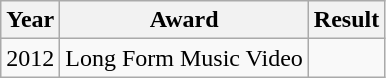<table class="wikitable">
<tr>
<th>Year</th>
<th>Award</th>
<th>Result</th>
</tr>
<tr>
<td>2012</td>
<td>Long Form Music Video</td>
<td></td>
</tr>
</table>
